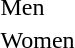<table>
<tr>
<td>Men</td>
<td></td>
<td></td>
<td></td>
</tr>
<tr>
<td>Women</td>
<td></td>
<td></td>
<td></td>
</tr>
</table>
